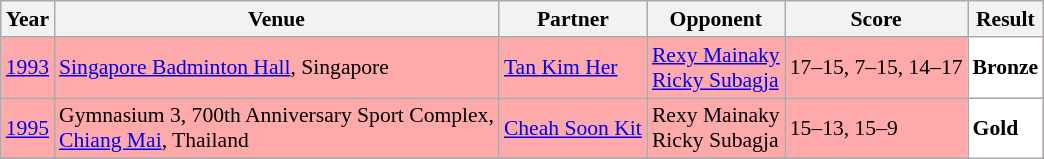<table class="sortable wikitable" style="font-size: 90%;">
<tr>
<th>Year</th>
<th>Venue</th>
<th>Partner</th>
<th>Opponent</th>
<th>Score</th>
<th>Result</th>
</tr>
<tr style="background:#FFAAAA">
<td align="center"><a href='#'>1993</a></td>
<td align="left"><a href='#'>Singapore Badminton Hall</a>, Singapore</td>
<td align="left"> <a href='#'>Tan Kim Her</a></td>
<td align="left"> <a href='#'>Rexy Mainaky</a> <br>  <a href='#'>Ricky Subagja</a></td>
<td align="left">17–15, 7–15, 14–17</td>
<td style="text-align:left; background:white"> <strong>Bronze</strong></td>
</tr>
<tr style="background:#FFAAAA">
<td align="center"><a href='#'>1995</a></td>
<td align="left">Gymnasium 3, 700th Anniversary Sport Complex,<br><a href='#'>Chiang Mai</a>, Thailand</td>
<td align="left"> <a href='#'>Cheah Soon Kit</a></td>
<td align="left"> Rexy Mainaky <br>  Ricky Subagja</td>
<td align="left">15–13, 15–9</td>
<td style="text-align:left; background:white"> <strong>Gold</strong></td>
</tr>
</table>
